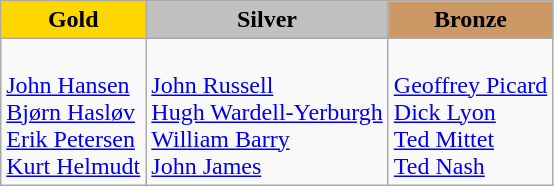<table class=wikitable>
<tr>
<td align=center bgcolor=gold> <strong>Gold</strong></td>
<td align=center bgcolor=silver> <strong>Silver</strong></td>
<td align=center bgcolor=cc9966> <strong>Bronze</strong></td>
</tr>
<tr>
<td><br><a href='#'>John Hansen</a><br><a href='#'>Bjørn Hasløv</a><br><a href='#'>Erik Petersen</a><br><a href='#'>Kurt Helmudt</a></td>
<td><br><a href='#'>John Russell</a><br><a href='#'>Hugh Wardell-Yerburgh</a><br><a href='#'>William Barry</a><br><a href='#'>John James</a></td>
<td><br><a href='#'>Geoffrey Picard</a><br><a href='#'>Dick Lyon</a><br><a href='#'>Ted Mittet</a><br><a href='#'>Ted Nash</a></td>
</tr>
</table>
